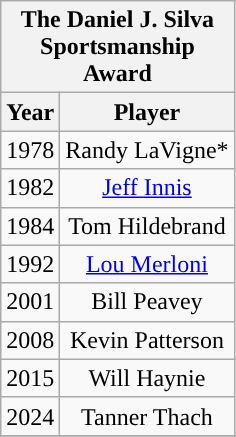<table class="wikitable" style="display: inline-table; margin-right: 20px; text-align:center">
<tr>
<th scope="col" colspan="2" style="width: 145px;">The Daniel J. Silva Sportsmanship Award</th>
</tr>
<tr>
<th scope="col">Year</th>
<th scope="col">Player</th>
</tr>
<tr>
<td>1978</td>
<td>Randy LaVigne*</td>
</tr>
<tr>
<td>1982</td>
<td><a href='#'>Jeff Innis</a></td>
</tr>
<tr>
<td>1984</td>
<td>Tom Hildebrand</td>
</tr>
<tr>
<td>1992</td>
<td><a href='#'>Lou Merloni</a></td>
</tr>
<tr>
<td>2001</td>
<td>Bill Peavey</td>
</tr>
<tr>
<td>2008</td>
<td>Kevin Patterson</td>
</tr>
<tr>
<td>2015</td>
<td>Will Haynie</td>
</tr>
<tr>
<td>2024</td>
<td>Tanner Thach</td>
</tr>
<tr>
</tr>
</table>
